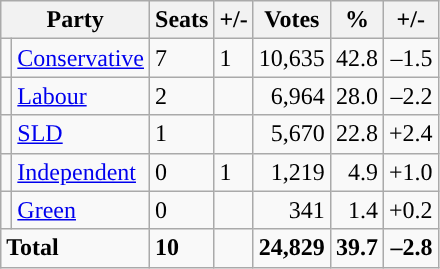<table class="wikitable sortable">
<tr>
<th colspan="2">Party</th>
<th>Seats</th>
<th>+/-</th>
<th>Votes</th>
<th>%</th>
<th>+/-</th>
</tr>
<tr>
<td style="background-color: "></td>
<td><a href='#'>Conservative</a></td>
<td>7</td>
<td> 1</td>
<td style="text-align:right;">10,635</td>
<td style="text-align:right;">42.8</td>
<td style="text-align:right;">–1.5</td>
</tr>
<tr>
<td style="background-color: "></td>
<td><a href='#'>Labour</a></td>
<td>2</td>
<td></td>
<td style="text-align:right;">6,964</td>
<td style="text-align:right;">28.0</td>
<td style="text-align:right;">–2.2</td>
</tr>
<tr>
<td style="background-color: "></td>
<td><a href='#'>SLD</a></td>
<td>1</td>
<td></td>
<td style="text-align:right;">5,670</td>
<td style="text-align:right;">22.8</td>
<td style="text-align:right;">+2.4</td>
</tr>
<tr>
<td style="background-color: "></td>
<td><a href='#'>Independent</a></td>
<td>0</td>
<td> 1</td>
<td style="text-align:right;">1,219</td>
<td style="text-align:right;">4.9</td>
<td style="text-align:right;">+1.0</td>
</tr>
<tr>
<td style="background-color: "></td>
<td><a href='#'>Green</a></td>
<td>0</td>
<td></td>
<td style="text-align:right;">341</td>
<td style="text-align:right;">1.4</td>
<td style="text-align:right;">+0.2</td>
</tr>
<tr>
<td colspan="2"><strong>Total</strong></td>
<td><strong>10</strong></td>
<td></td>
<td style="text-align:right;"><strong>24,829</strong></td>
<td style="text-align:right;"><strong>39.7</strong></td>
<td style="text-align:right;"><strong>–2.8</strong></td>
</tr>
</table>
